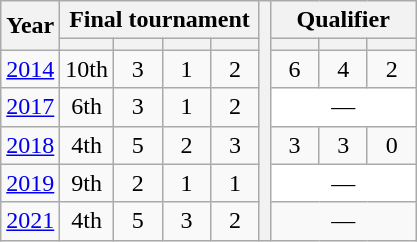<table class="wikitable" style="text-align: center; font-size=85%">
<tr>
<th rowspan=2>Year</th>
<th colspan=4>Final tournament</th>
<th rowspan=7></th>
<th colspan=3>Qualifier</th>
</tr>
<tr>
<th></th>
<th width=25px></th>
<th width=25px></th>
<th width=25px></th>
<th width=25px></th>
<th width=25px></th>
<th width=25px></th>
</tr>
<tr>
<td> <a href='#'>2014</a></td>
<td>10th</td>
<td>3</td>
<td>1</td>
<td>2</td>
<td>6</td>
<td>4</td>
<td>2</td>
</tr>
<tr>
<td> <a href='#'>2017</a></td>
<td>6th</td>
<td>3</td>
<td>1</td>
<td>2</td>
<td colspan=3 bgcolor=white>—</td>
</tr>
<tr>
<td> <a href='#'>2018</a></td>
<td>4th</td>
<td>5</td>
<td>2</td>
<td>3</td>
<td>3</td>
<td>3</td>
<td>0</td>
</tr>
<tr>
<td> <a href='#'>2019</a></td>
<td>9th</td>
<td>2</td>
<td>1</td>
<td>1</td>
<td colspan=3 bgcolor=white>—</td>
</tr>
<tr>
<td> <a href='#'>2021</a></td>
<td>4th</td>
<td>5</td>
<td>3</td>
<td>2</td>
<td colspan=3>—</td>
</tr>
</table>
